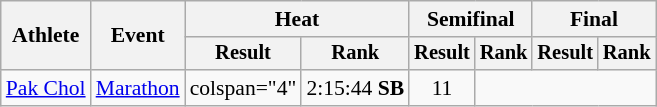<table class="wikitable" style="font-size:90%">
<tr>
<th rowspan="2">Athlete</th>
<th rowspan="2">Event</th>
<th colspan="2">Heat</th>
<th colspan="2">Semifinal</th>
<th colspan="2">Final</th>
</tr>
<tr style="font-size:95%">
<th>Result</th>
<th>Rank</th>
<th>Result</th>
<th>Rank</th>
<th>Result</th>
<th>Rank</th>
</tr>
<tr style=text-align:center>
<td style=text-align:left><a href='#'>Pak Chol</a></td>
<td style=text-align:left><a href='#'>Marathon</a></td>
<td>colspan="4" </td>
<td>2:15:44 <strong><abbr>SB</abbr></strong></td>
<td>11</td>
</tr>
</table>
